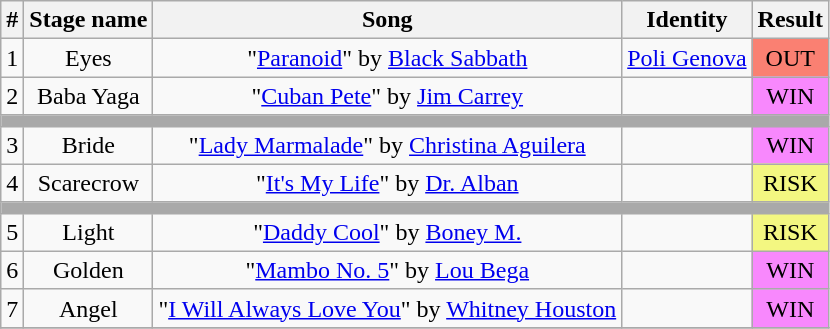<table class="wikitable plainrowheaders" style="text-align: center;">
<tr>
<th>#</th>
<th>Stage name</th>
<th>Song</th>
<th>Identity</th>
<th>Result</th>
</tr>
<tr>
<td>1</td>
<td>Eyes</td>
<td>"<a href='#'>Paranoid</a>" by <a href='#'>Black Sabbath</a></td>
<td><a href='#'>Poli Genova</a></td>
<td bgcolor=salmon>OUT</td>
</tr>
<tr>
<td>2</td>
<td>Baba Yaga</td>
<td>"<a href='#'>Cuban Pete</a>" by <a href='#'>Jim Carrey</a></td>
<td></td>
<td bgcolor="#F888FD">WIN</td>
</tr>
<tr>
<td colspan="5" style="background:darkgray"></td>
</tr>
<tr>
<td>3</td>
<td>Bride</td>
<td>"<a href='#'>Lady Marmalade</a>" by <a href='#'>Christina Aguilera</a></td>
<td></td>
<td bgcolor="#F888FD">WIN</td>
</tr>
<tr>
<td>4</td>
<td>Scarecrow</td>
<td>"<a href='#'>It's My Life</a>" by <a href='#'>Dr. Alban</a></td>
<td></td>
<td bgcolor="#F3F781">RISK</td>
</tr>
<tr>
<td colspan="5" style="background:darkgray"></td>
</tr>
<tr>
<td>5</td>
<td>Light</td>
<td>"<a href='#'>Daddy Cool</a>" by <a href='#'>Boney M.</a></td>
<td></td>
<td bgcolor="#F3F781">RISK</td>
</tr>
<tr>
<td>6</td>
<td>Golden</td>
<td>"<a href='#'>Mambo No. 5</a>" by <a href='#'>Lou Bega</a></td>
<td></td>
<td bgcolor="#F888FD">WIN</td>
</tr>
<tr>
<td>7</td>
<td>Angel</td>
<td>"<a href='#'>I Will Always Love You</a>" by <a href='#'>Whitney Houston</a></td>
<td></td>
<td bgcolor="#F888FD">WIN</td>
</tr>
<tr>
</tr>
</table>
